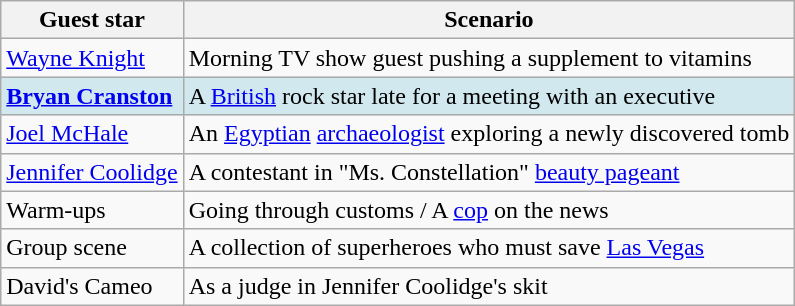<table class="wikitable">
<tr>
<th>Guest star</th>
<th>Scenario</th>
</tr>
<tr>
<td><a href='#'>Wayne Knight</a></td>
<td>Morning TV show guest pushing a supplement to vitamins</td>
</tr>
<tr style="background:#D1E8EF;">
<td><strong><a href='#'>Bryan Cranston</a></strong></td>
<td>A <a href='#'>British</a> rock star late for a meeting with an executive</td>
</tr>
<tr>
<td><a href='#'>Joel McHale</a></td>
<td>An <a href='#'>Egyptian</a> <a href='#'>archaeologist</a> exploring a newly discovered tomb</td>
</tr>
<tr>
<td><a href='#'>Jennifer Coolidge</a></td>
<td>A contestant in "Ms. Constellation" <a href='#'>beauty pageant</a></td>
</tr>
<tr>
<td>Warm-ups</td>
<td>Going through customs / A <a href='#'>cop</a> on the news</td>
</tr>
<tr>
<td>Group scene</td>
<td>A collection of superheroes who must save <a href='#'>Las Vegas</a></td>
</tr>
<tr>
<td>David's Cameo</td>
<td>As a judge in Jennifer Coolidge's skit</td>
</tr>
</table>
